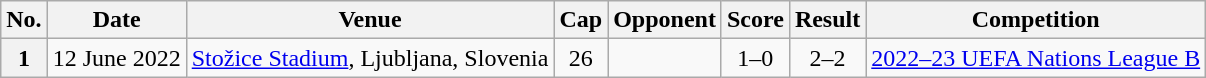<table class="wikitable sortable">
<tr>
<th scope=col>No.</th>
<th scope=col>Date</th>
<th scope=col>Venue</th>
<th scope=col>Cap</th>
<th scope=col>Opponent</th>
<th scope=col>Score</th>
<th scope=col>Result</th>
<th scope=col>Competition</th>
</tr>
<tr>
<th scope=row style=text-align:center>1</th>
<td>12 June 2022</td>
<td><a href='#'>Stožice Stadium</a>, Ljubljana, Slovenia</td>
<td align="center">26</td>
<td></td>
<td align=center>1–0</td>
<td align=center>2–2</td>
<td><a href='#'>2022–23 UEFA Nations League B</a></td>
</tr>
</table>
